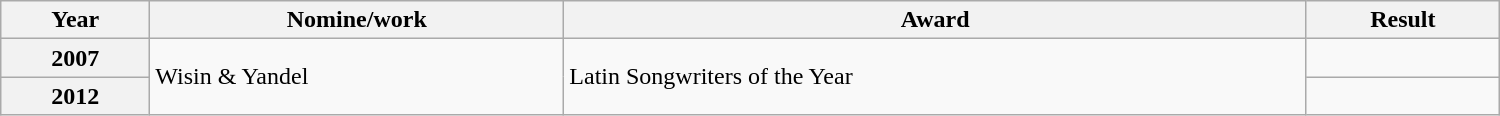<table class="wikitable plainrowheaders" width="1000">
<tr>
<th>Year</th>
<th>Nomine/work</th>
<th>Award</th>
<th>Result</th>
</tr>
<tr>
<th scope="row">2007</th>
<td rowspan="2">Wisin & Yandel</td>
<td rowspan="2">Latin Songwriters of the Year</td>
<td></td>
</tr>
<tr>
<th scope="row">2012</th>
<td></td>
</tr>
</table>
